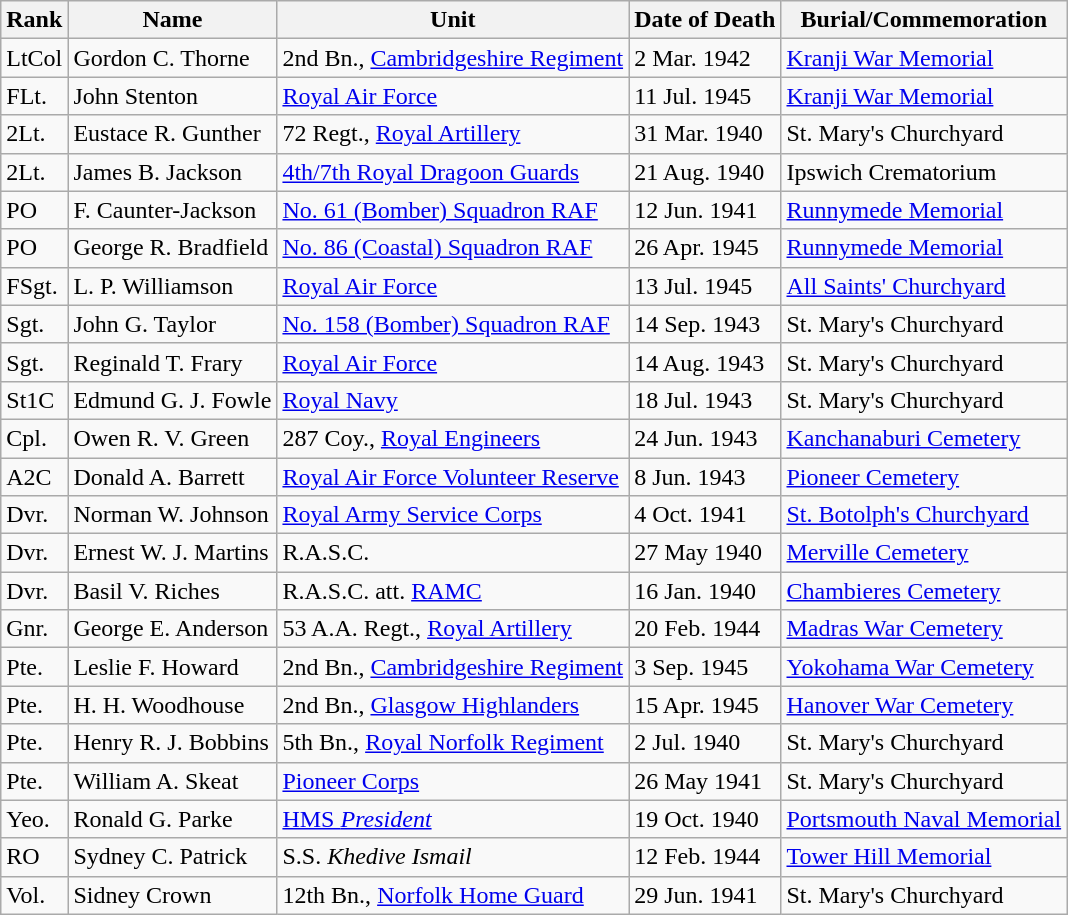<table class="wikitable">
<tr>
<th>Rank</th>
<th>Name</th>
<th>Unit</th>
<th>Date of Death</th>
<th>Burial/Commemoration</th>
</tr>
<tr>
<td>LtCol</td>
<td>Gordon C. Thorne</td>
<td>2nd Bn., <a href='#'>Cambridgeshire Regiment</a></td>
<td>2 Mar. 1942</td>
<td><a href='#'>Kranji War Memorial</a></td>
</tr>
<tr>
<td>FLt.</td>
<td>John Stenton</td>
<td><a href='#'>Royal Air Force</a></td>
<td>11 Jul. 1945</td>
<td><a href='#'>Kranji War Memorial</a></td>
</tr>
<tr>
<td>2Lt.</td>
<td>Eustace R. Gunther</td>
<td>72 Regt., <a href='#'>Royal Artillery</a></td>
<td>31 Mar. 1940</td>
<td>St. Mary's Churchyard</td>
</tr>
<tr>
<td>2Lt.</td>
<td>James B. Jackson</td>
<td><a href='#'>4th/7th Royal Dragoon Guards</a></td>
<td>21 Aug. 1940</td>
<td>Ipswich Crematorium</td>
</tr>
<tr>
<td>PO</td>
<td>F. Caunter-Jackson</td>
<td><a href='#'>No. 61 (Bomber) Squadron RAF</a></td>
<td>12 Jun. 1941</td>
<td><a href='#'>Runnymede Memorial</a></td>
</tr>
<tr>
<td>PO</td>
<td>George R. Bradfield</td>
<td><a href='#'>No. 86 (Coastal) Squadron RAF</a></td>
<td>26 Apr. 1945</td>
<td><a href='#'>Runnymede Memorial</a></td>
</tr>
<tr>
<td>FSgt.</td>
<td>L. P. Williamson</td>
<td><a href='#'>Royal Air Force</a></td>
<td>13 Jul. 1945</td>
<td><a href='#'>All Saints' Churchyard</a></td>
</tr>
<tr>
<td>Sgt.</td>
<td>John G. Taylor</td>
<td><a href='#'>No. 158 (Bomber) Squadron RAF</a></td>
<td>14 Sep. 1943</td>
<td>St. Mary's Churchyard</td>
</tr>
<tr>
<td>Sgt.</td>
<td>Reginald T. Frary</td>
<td><a href='#'>Royal Air Force</a></td>
<td>14 Aug. 1943</td>
<td>St. Mary's Churchyard</td>
</tr>
<tr>
<td>St1C</td>
<td>Edmund G. J. Fowle</td>
<td><a href='#'>Royal Navy</a></td>
<td>18 Jul. 1943</td>
<td>St. Mary's Churchyard</td>
</tr>
<tr>
<td>Cpl.</td>
<td>Owen R. V. Green</td>
<td>287 Coy., <a href='#'>Royal Engineers</a></td>
<td>24 Jun. 1943</td>
<td><a href='#'>Kanchanaburi Cemetery</a></td>
</tr>
<tr>
<td>A2C</td>
<td>Donald A. Barrett</td>
<td><a href='#'>Royal Air Force Volunteer Reserve</a></td>
<td>8 Jun. 1943</td>
<td><a href='#'>Pioneer Cemetery</a></td>
</tr>
<tr>
<td>Dvr.</td>
<td>Norman W. Johnson</td>
<td><a href='#'>Royal Army Service Corps</a></td>
<td>4 Oct. 1941</td>
<td><a href='#'>St. Botolph's Churchyard</a></td>
</tr>
<tr>
<td>Dvr.</td>
<td>Ernest W. J. Martins</td>
<td>R.A.S.C.</td>
<td>27 May 1940</td>
<td><a href='#'>Merville Cemetery</a></td>
</tr>
<tr>
<td>Dvr.</td>
<td>Basil V. Riches</td>
<td>R.A.S.C. att. <a href='#'>RAMC</a></td>
<td>16 Jan. 1940</td>
<td><a href='#'>Chambieres Cemetery</a></td>
</tr>
<tr>
<td>Gnr.</td>
<td>George E. Anderson</td>
<td>53 A.A. Regt., <a href='#'>Royal Artillery</a></td>
<td>20 Feb. 1944</td>
<td><a href='#'>Madras War Cemetery</a></td>
</tr>
<tr>
<td>Pte.</td>
<td>Leslie F. Howard</td>
<td>2nd Bn., <a href='#'>Cambridgeshire Regiment</a></td>
<td>3 Sep. 1945</td>
<td><a href='#'>Yokohama War Cemetery</a></td>
</tr>
<tr>
<td>Pte.</td>
<td>H. H. Woodhouse</td>
<td>2nd Bn., <a href='#'>Glasgow Highlanders</a></td>
<td>15 Apr. 1945</td>
<td><a href='#'>Hanover War Cemetery</a></td>
</tr>
<tr>
<td>Pte.</td>
<td>Henry R. J. Bobbins</td>
<td>5th Bn., <a href='#'>Royal Norfolk Regiment</a></td>
<td>2 Jul. 1940</td>
<td>St. Mary's Churchyard</td>
</tr>
<tr>
<td>Pte.</td>
<td>William A. Skeat</td>
<td><a href='#'>Pioneer Corps</a></td>
<td>26 May 1941</td>
<td>St. Mary's Churchyard</td>
</tr>
<tr>
<td>Yeo.</td>
<td>Ronald G. Parke</td>
<td><a href='#'>HMS <em>President</em></a></td>
<td>19 Oct. 1940</td>
<td><a href='#'>Portsmouth Naval Memorial</a></td>
</tr>
<tr>
<td>RO</td>
<td>Sydney C. Patrick</td>
<td>S.S. <em>Khedive Ismail</em></td>
<td>12 Feb. 1944</td>
<td><a href='#'>Tower Hill Memorial</a></td>
</tr>
<tr>
<td>Vol.</td>
<td>Sidney Crown</td>
<td>12th Bn., <a href='#'>Norfolk Home Guard</a></td>
<td>29 Jun. 1941</td>
<td>St. Mary's Churchyard</td>
</tr>
</table>
